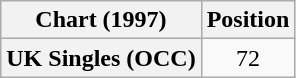<table class="wikitable plainrowheaders" style="text-align:center">
<tr>
<th scope="col">Chart (1997)</th>
<th scope="col">Position</th>
</tr>
<tr>
<th scope="row">UK Singles (OCC)</th>
<td>72</td>
</tr>
</table>
